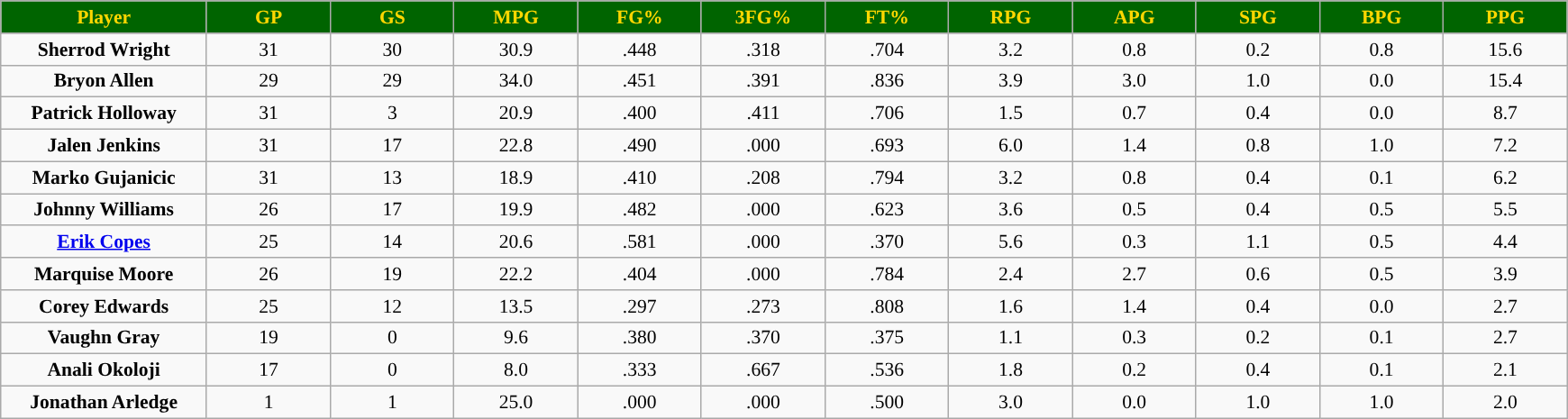<table class="wikitable sortable" style="font-size: 90%">
<tr>
<th style="background:#006400;color:#FFD700;" width="10%">Player</th>
<th style="background:#006400;color:#FFD700;" width="6%">GP</th>
<th style="background:#006400;color:#FFD700;" width="6%">GS</th>
<th style="background:#006400;color:#FFD700;" width="6%">MPG</th>
<th style="background:#006400;color:#FFD700;" width="6%">FG%</th>
<th style="background:#006400;color:#FFD700;" width="6%">3FG%</th>
<th style="background:#006400;color:#FFD700;" width="6%">FT%</th>
<th style="background:#006400;color:#FFD700;" width="6%">RPG</th>
<th style="background:#006400;color:#FFD700;" width="6%">APG</th>
<th style="background:#006400;color:#FFD700;" width="6%">SPG</th>
<th style="background:#006400;color:#FFD700;" width="6%">BPG</th>
<th style="background:#006400;color:#FFD700;" width="6%">PPG</th>
</tr>
<tr align="center" bgcolor="">
</tr>
<tr align="center">
<td><strong>Sherrod Wright</strong></td>
<td>31</td>
<td>30</td>
<td>30.9</td>
<td>.448</td>
<td>.318</td>
<td>.704</td>
<td>3.2</td>
<td>0.8</td>
<td>0.2</td>
<td>0.8</td>
<td>15.6</td>
</tr>
<tr align="center" bgcolor="">
<td><strong>Bryon Allen</strong></td>
<td>29</td>
<td>29</td>
<td>34.0</td>
<td>.451</td>
<td>.391</td>
<td>.836</td>
<td>3.9</td>
<td>3.0</td>
<td>1.0</td>
<td>0.0</td>
<td>15.4</td>
</tr>
<tr align="center" bgcolor="">
<td><strong>Patrick Holloway</strong></td>
<td>31</td>
<td>3</td>
<td>20.9</td>
<td>.400</td>
<td>.411</td>
<td>.706</td>
<td>1.5</td>
<td>0.7</td>
<td>0.4</td>
<td>0.0</td>
<td>8.7</td>
</tr>
<tr align="center" bgcolor="">
<td><strong>Jalen Jenkins</strong></td>
<td>31</td>
<td>17</td>
<td>22.8</td>
<td>.490</td>
<td>.000</td>
<td>.693</td>
<td>6.0</td>
<td>1.4</td>
<td>0.8</td>
<td>1.0</td>
<td>7.2</td>
</tr>
<tr align="center" bgcolor="">
<td><strong>Marko Gujanicic</strong></td>
<td>31</td>
<td>13</td>
<td>18.9</td>
<td>.410</td>
<td>.208</td>
<td>.794</td>
<td>3.2</td>
<td>0.8</td>
<td>0.4</td>
<td>0.1</td>
<td>6.2</td>
</tr>
<tr align="center" bgcolor="">
<td><strong>Johnny Williams</strong></td>
<td>26</td>
<td>17</td>
<td>19.9</td>
<td>.482</td>
<td>.000</td>
<td>.623</td>
<td>3.6</td>
<td>0.5</td>
<td>0.4</td>
<td>0.5</td>
<td>5.5</td>
</tr>
<tr align="center" bgcolor="">
<td><strong><a href='#'>Erik Copes</a></strong></td>
<td>25</td>
<td>14</td>
<td>20.6</td>
<td>.581</td>
<td>.000</td>
<td>.370</td>
<td>5.6</td>
<td>0.3</td>
<td>1.1</td>
<td>0.5</td>
<td>4.4</td>
</tr>
<tr align="center" bgcolor="">
<td><strong>Marquise Moore</strong></td>
<td>26</td>
<td>19</td>
<td>22.2</td>
<td>.404</td>
<td>.000</td>
<td>.784</td>
<td>2.4</td>
<td>2.7</td>
<td>0.6</td>
<td>0.5</td>
<td>3.9</td>
</tr>
<tr align="center" bgcolor="">
<td><strong>Corey Edwards</strong></td>
<td>25</td>
<td>12</td>
<td>13.5</td>
<td>.297</td>
<td>.273</td>
<td>.808</td>
<td>1.6</td>
<td>1.4</td>
<td>0.4</td>
<td>0.0</td>
<td>2.7</td>
</tr>
<tr align="center" bgcolor="">
<td><strong>Vaughn Gray</strong></td>
<td>19</td>
<td>0</td>
<td>9.6</td>
<td>.380</td>
<td>.370</td>
<td>.375</td>
<td>1.1</td>
<td>0.3</td>
<td>0.2</td>
<td>0.1</td>
<td>2.7</td>
</tr>
<tr align="center" bgcolor="">
<td><strong>Anali Okoloji</strong></td>
<td>17</td>
<td>0</td>
<td>8.0</td>
<td>.333</td>
<td>.667</td>
<td>.536</td>
<td>1.8</td>
<td>0.2</td>
<td>0.4</td>
<td>0.1</td>
<td>2.1</td>
</tr>
<tr align="center" bgcolor="">
<td><strong>Jonathan Arledge</strong></td>
<td>1</td>
<td>1</td>
<td>25.0</td>
<td>.000</td>
<td>.000</td>
<td>.500</td>
<td>3.0</td>
<td>0.0</td>
<td>1.0</td>
<td>1.0</td>
<td>2.0</td>
</tr>
</table>
